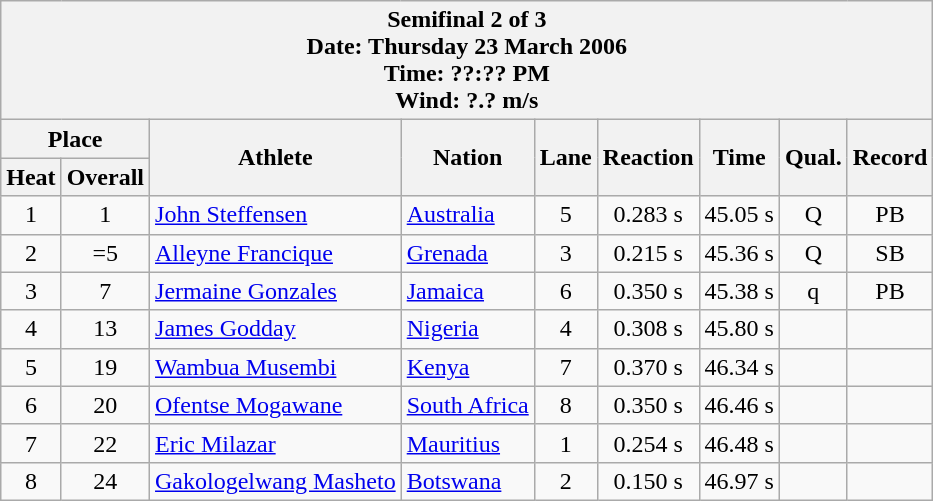<table class="wikitable">
<tr>
<th colspan=9>Semifinal 2 of 3 <br> Date: Thursday 23 March 2006 <br> Time: ??:?? PM <br> Wind: ?.? m/s</th>
</tr>
<tr>
<th colspan=2>Place</th>
<th rowspan=2>Athlete</th>
<th rowspan=2>Nation</th>
<th rowspan=2>Lane</th>
<th rowspan=2>Reaction</th>
<th rowspan=2>Time</th>
<th rowspan=2>Qual.</th>
<th rowspan=2>Record</th>
</tr>
<tr>
<th>Heat</th>
<th>Overall</th>
</tr>
<tr>
<td align="center">1</td>
<td align="center">1</td>
<td align="left"><a href='#'>John Steffensen</a></td>
<td align="left"> <a href='#'>Australia</a></td>
<td align="center">5</td>
<td align="center">0.283 s</td>
<td align="center">45.05 s</td>
<td align="center">Q</td>
<td align="center">PB</td>
</tr>
<tr>
<td align="center">2</td>
<td align="center">=5</td>
<td align="left"><a href='#'>Alleyne Francique</a></td>
<td align="left"> <a href='#'>Grenada</a></td>
<td align="center">3</td>
<td align="center">0.215 s</td>
<td align="center">45.36 s</td>
<td align="center">Q</td>
<td align="center">SB</td>
</tr>
<tr>
<td align="center">3</td>
<td align="center">7</td>
<td align="left"><a href='#'>Jermaine Gonzales</a></td>
<td align="left"> <a href='#'>Jamaica</a></td>
<td align="center">6</td>
<td align="center">0.350 s</td>
<td align="center">45.38 s</td>
<td align="center">q</td>
<td align="center">PB</td>
</tr>
<tr>
<td align="center">4</td>
<td align="center">13</td>
<td align="left"><a href='#'>James Godday</a></td>
<td align="left"> <a href='#'>Nigeria</a></td>
<td align="center">4</td>
<td align="center">0.308 s</td>
<td align="center">45.80 s</td>
<td align="center"></td>
<td align="center"></td>
</tr>
<tr>
<td align="center">5</td>
<td align="center">19</td>
<td align="left"><a href='#'>Wambua Musembi</a></td>
<td align="left"> <a href='#'>Kenya</a></td>
<td align="center">7</td>
<td align="center">0.370 s</td>
<td align="center">46.34 s</td>
<td align="center"></td>
<td align="center"></td>
</tr>
<tr>
<td align="center">6</td>
<td align="center">20</td>
<td align="left"><a href='#'>Ofentse Mogawane</a></td>
<td align="left"> <a href='#'>South Africa</a></td>
<td align="center">8</td>
<td align="center">0.350 s</td>
<td align="center">46.46 s</td>
<td align="center"></td>
<td align="center"></td>
</tr>
<tr>
<td align="center">7</td>
<td align="center">22</td>
<td align="left"><a href='#'>Eric Milazar</a></td>
<td align="left"> <a href='#'>Mauritius</a></td>
<td align="center">1</td>
<td align="center">0.254 s</td>
<td align="center">46.48 s</td>
<td align="center"></td>
<td align="center"></td>
</tr>
<tr>
<td align="center">8</td>
<td align="center">24</td>
<td align="left"><a href='#'>Gakologelwang Masheto</a></td>
<td align="left"> <a href='#'>Botswana</a></td>
<td align="center">2</td>
<td align="center">0.150 s</td>
<td align="center">46.97 s</td>
<td align="center"></td>
<td align="center"></td>
</tr>
</table>
